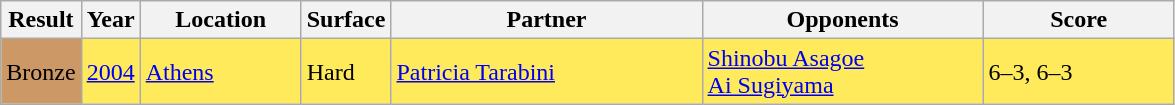<table class="sortable wikitable">
<tr>
<th>Result</th>
<th>Year</th>
<th width=100>Location</th>
<th>Surface</th>
<th width=200>Partner</th>
<th width=180>Opponents</th>
<th style="width:120px" class="unsortable">Score</th>
</tr>
<tr bgcolor=FFEA5C>
<td bgcolor=cc9966>Bronze</td>
<td><a href='#'>2004</a></td>
<td><a href='#'>Athens</a></td>
<td>Hard</td>
<td> <a href='#'>Patricia Tarabini</a></td>
<td> <a href='#'>Shinobu Asagoe</a> <br>  <a href='#'>Ai Sugiyama</a></td>
<td>6–3, 6–3</td>
</tr>
</table>
